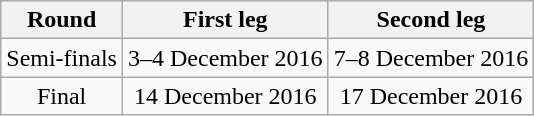<table class="wikitable" style="text-align:center">
<tr>
<th>Round</th>
<th>First leg</th>
<th>Second leg</th>
</tr>
<tr>
<td>Semi-finals</td>
<td>3–4 December 2016</td>
<td>7–8 December 2016</td>
</tr>
<tr>
<td>Final</td>
<td>14 December 2016</td>
<td>17 December 2016</td>
</tr>
</table>
